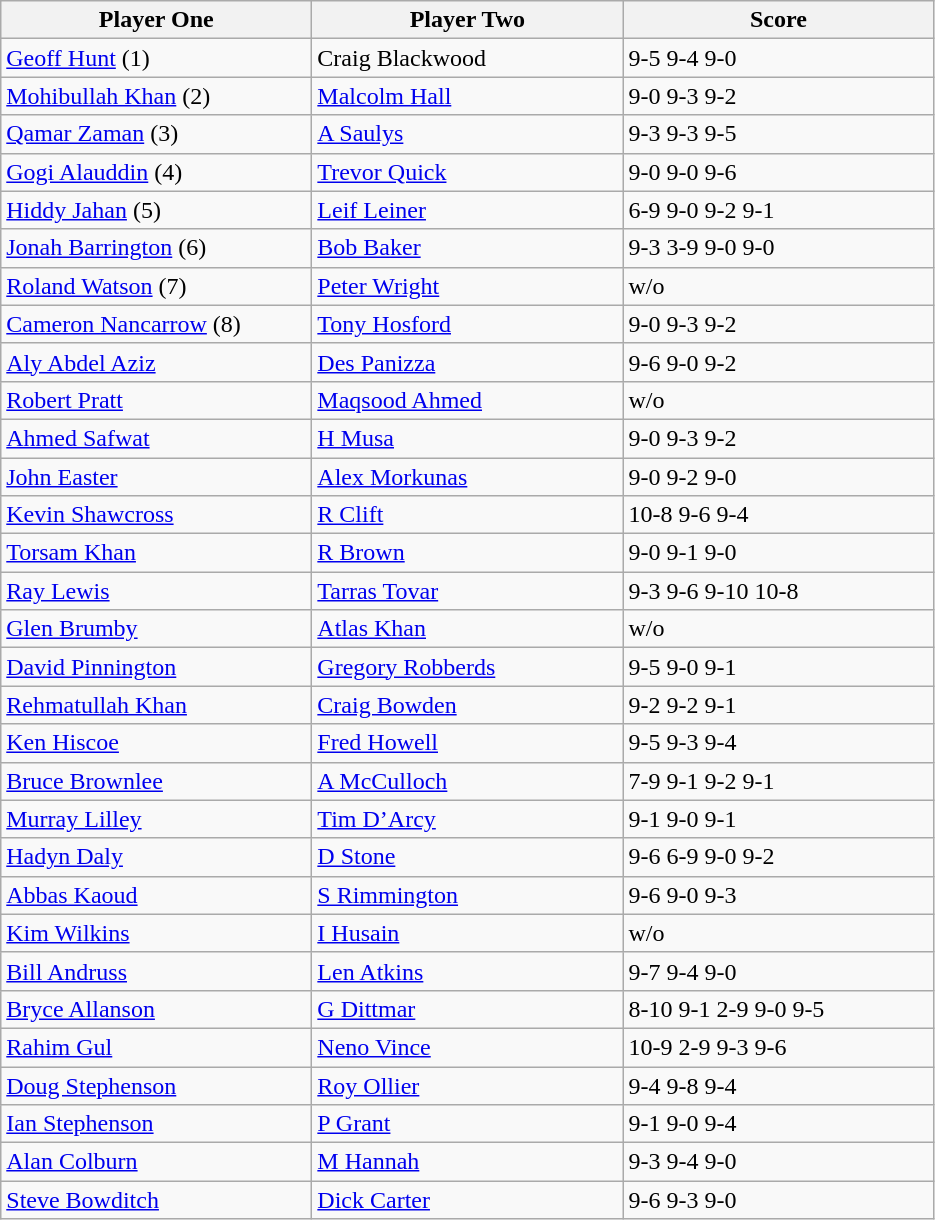<table class="wikitable">
<tr>
<th width=200>Player One</th>
<th width=200>Player Two</th>
<th width=200>Score</th>
</tr>
<tr>
<td> <a href='#'>Geoff Hunt</a> (1)</td>
<td> Craig Blackwood</td>
<td>9-5 9-4 9-0</td>
</tr>
<tr>
<td> <a href='#'>Mohibullah Khan</a> (2)</td>
<td> <a href='#'>Malcolm Hall</a></td>
<td>9-0 9-3 9-2</td>
</tr>
<tr>
<td> <a href='#'>Qamar Zaman</a> (3)</td>
<td> <a href='#'>A Saulys</a></td>
<td>9-3 9-3 9-5</td>
</tr>
<tr>
<td> <a href='#'>Gogi Alauddin</a> (4)</td>
<td> <a href='#'>Trevor Quick</a></td>
<td>9-0 9-0 9-6</td>
</tr>
<tr>
<td> <a href='#'>Hiddy Jahan</a> (5)</td>
<td> <a href='#'>Leif Leiner</a></td>
<td>6-9 9-0 9-2 9-1</td>
</tr>
<tr>
<td> <a href='#'>Jonah Barrington</a> (6)</td>
<td> <a href='#'>Bob Baker</a></td>
<td>9-3 3-9 9-0 9-0</td>
</tr>
<tr>
<td> <a href='#'>Roland Watson</a> (7)</td>
<td> <a href='#'>Peter Wright</a></td>
<td>w/o</td>
</tr>
<tr>
<td> <a href='#'>Cameron Nancarrow</a> (8)</td>
<td> <a href='#'>Tony Hosford</a></td>
<td>9-0 9-3 9-2</td>
</tr>
<tr>
<td> <a href='#'>Aly Abdel Aziz</a></td>
<td> <a href='#'>Des Panizza</a></td>
<td>9-6 9-0 9-2</td>
</tr>
<tr>
<td> <a href='#'>Robert Pratt</a></td>
<td> <a href='#'>Maqsood Ahmed</a></td>
<td>w/o</td>
</tr>
<tr>
<td> <a href='#'>Ahmed Safwat</a></td>
<td> <a href='#'>H Musa</a></td>
<td>9-0 9-3 9-2</td>
</tr>
<tr>
<td> <a href='#'>John Easter</a></td>
<td> <a href='#'>Alex Morkunas</a></td>
<td>9-0 9-2 9-0</td>
</tr>
<tr>
<td> <a href='#'>Kevin Shawcross</a></td>
<td> <a href='#'>R Clift</a></td>
<td>10-8 9-6 9-4</td>
</tr>
<tr>
<td> <a href='#'>Torsam Khan</a></td>
<td> <a href='#'>R Brown</a></td>
<td>9-0 9-1 9-0</td>
</tr>
<tr>
<td> <a href='#'>Ray Lewis</a></td>
<td> <a href='#'>Tarras Tovar</a></td>
<td>9-3 9-6 9-10 10-8</td>
</tr>
<tr>
<td> <a href='#'>Glen Brumby</a></td>
<td> <a href='#'>Atlas Khan</a></td>
<td>w/o</td>
</tr>
<tr>
<td> <a href='#'>David Pinnington</a></td>
<td> <a href='#'>Gregory Robberds</a></td>
<td>9-5 9-0 9-1</td>
</tr>
<tr>
<td> <a href='#'>Rehmatullah Khan</a></td>
<td> <a href='#'>Craig Bowden</a></td>
<td>9-2 9-2 9-1</td>
</tr>
<tr>
<td> <a href='#'>Ken Hiscoe</a></td>
<td> <a href='#'>Fred Howell</a></td>
<td>9-5 9-3 9-4</td>
</tr>
<tr>
<td> <a href='#'>Bruce Brownlee</a></td>
<td> <a href='#'>A McCulloch</a></td>
<td>7-9 9-1 9-2 9-1</td>
</tr>
<tr>
<td> <a href='#'>Murray Lilley</a></td>
<td> <a href='#'>Tim D’Arcy</a></td>
<td>9-1 9-0 9-1</td>
</tr>
<tr>
<td> <a href='#'>Hadyn Daly</a></td>
<td> <a href='#'>D Stone</a></td>
<td>9-6 6-9 9-0 9-2</td>
</tr>
<tr>
<td> <a href='#'>Abbas Kaoud</a></td>
<td> <a href='#'>S Rimmington</a></td>
<td>9-6 9-0 9-3</td>
</tr>
<tr>
<td> <a href='#'>Kim Wilkins</a></td>
<td> <a href='#'>I Husain</a></td>
<td>w/o</td>
</tr>
<tr>
<td> <a href='#'>Bill Andruss</a></td>
<td> <a href='#'>Len Atkins</a></td>
<td>9-7 9-4 9-0</td>
</tr>
<tr>
<td> <a href='#'>Bryce Allanson</a></td>
<td> <a href='#'>G Dittmar</a></td>
<td>8-10 9-1 2-9 9-0 9-5</td>
</tr>
<tr>
<td> <a href='#'>Rahim Gul</a></td>
<td> <a href='#'>Neno Vince</a></td>
<td>10-9 2-9 9-3 9-6</td>
</tr>
<tr>
<td> <a href='#'>Doug Stephenson</a></td>
<td> <a href='#'>Roy Ollier</a></td>
<td>9-4 9-8 9-4</td>
</tr>
<tr>
<td> <a href='#'>Ian Stephenson</a></td>
<td> <a href='#'>P Grant</a></td>
<td>9-1 9-0 9-4</td>
</tr>
<tr>
<td> <a href='#'>Alan Colburn</a></td>
<td> <a href='#'>M Hannah</a></td>
<td>9-3 9-4 9-0</td>
</tr>
<tr>
<td> <a href='#'>Steve Bowditch</a></td>
<td> <a href='#'>Dick Carter</a></td>
<td>9-6 9-3 9-0</td>
</tr>
</table>
